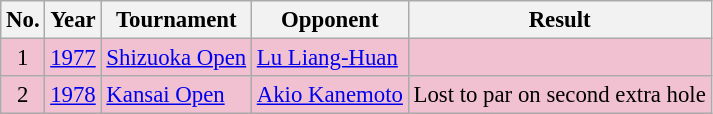<table class="wikitable" style="font-size:95%;">
<tr>
<th>No.</th>
<th>Year</th>
<th>Tournament</th>
<th>Opponent</th>
<th>Result</th>
</tr>
<tr style="background:#F2C1D1;">
<td align=center>1</td>
<td><a href='#'>1977</a></td>
<td><a href='#'>Shizuoka Open</a></td>
<td> <a href='#'>Lu Liang-Huan</a></td>
<td></td>
</tr>
<tr style="background:#F2C1D1;">
<td align=center>2</td>
<td><a href='#'>1978</a></td>
<td><a href='#'>Kansai Open</a></td>
<td> <a href='#'>Akio Kanemoto</a></td>
<td>Lost to par on second extra hole</td>
</tr>
</table>
